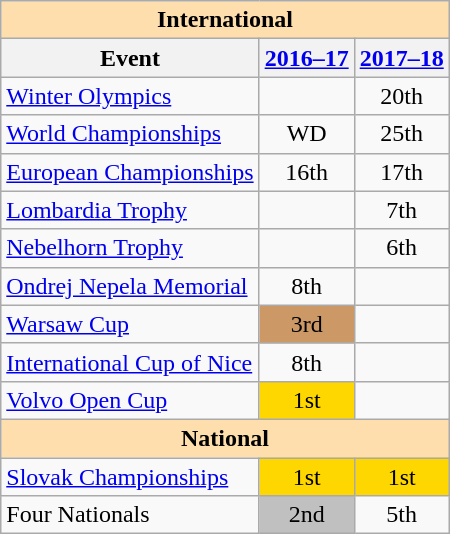<table class="wikitable" style="text-align:center">
<tr>
<th style="background-color: #ffdead; " colspan=3 align=center>International</th>
</tr>
<tr>
<th>Event</th>
<th><a href='#'>2016–17</a></th>
<th><a href='#'>2017–18</a></th>
</tr>
<tr>
<td align=left><a href='#'>Winter Olympics</a></td>
<td></td>
<td>20th</td>
</tr>
<tr>
<td align=left><a href='#'>World Championships</a></td>
<td>WD</td>
<td>25th</td>
</tr>
<tr>
<td align=left><a href='#'>European Championships</a></td>
<td>16th</td>
<td>17th</td>
</tr>
<tr>
<td align=left> <a href='#'>Lombardia Trophy</a></td>
<td></td>
<td>7th</td>
</tr>
<tr>
<td align=left> <a href='#'>Nebelhorn Trophy</a></td>
<td></td>
<td>6th</td>
</tr>
<tr>
<td align=left> <a href='#'>Ondrej Nepela Memorial</a></td>
<td>8th</td>
<td></td>
</tr>
<tr>
<td align=left> <a href='#'>Warsaw Cup</a></td>
<td bgcolor=cc9966>3rd</td>
<td></td>
</tr>
<tr>
<td align=left><a href='#'>International Cup of Nice</a></td>
<td>8th</td>
<td></td>
</tr>
<tr>
<td align=left><a href='#'>Volvo Open Cup</a></td>
<td bgcolor=gold>1st</td>
<td></td>
</tr>
<tr>
<th style="background-color: #ffdead; " colspan=3 align=center>National</th>
</tr>
<tr>
<td align=left><a href='#'>Slovak Championships</a></td>
<td bgcolor=gold>1st</td>
<td bgcolor=gold>1st</td>
</tr>
<tr>
<td align=left>Four Nationals</td>
<td bgcolor=silver>2nd</td>
<td>5th</td>
</tr>
</table>
